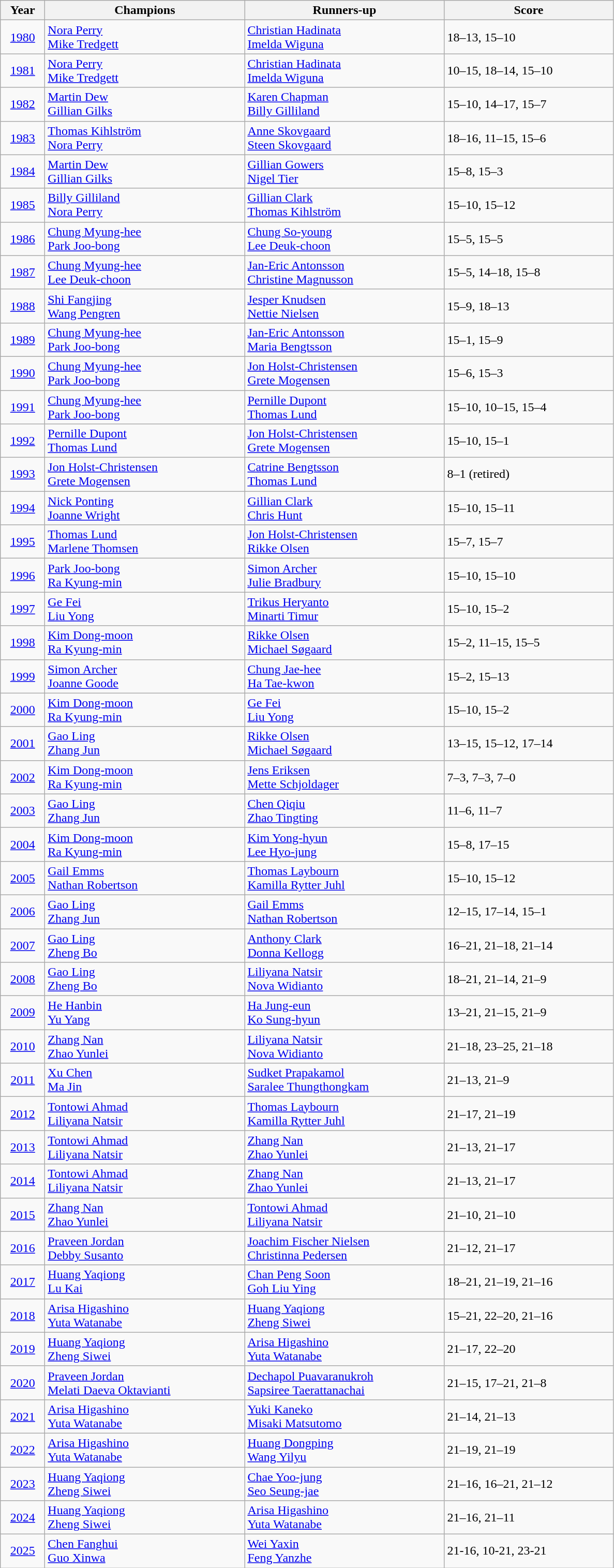<table class="wikitable sortable">
<tr>
<th width=50><strong>Year</strong></th>
<th width=250><strong>Champions</strong></th>
<th width=250><strong>Runners-up</strong></th>
<th width=210><strong>Score</strong></th>
</tr>
<tr>
<td align=center><a href='#'>1980</a></td>
<td> <a href='#'>Nora Perry</a><br> <a href='#'>Mike Tredgett</a></td>
<td> <a href='#'>Christian Hadinata</a><br> <a href='#'>Imelda Wiguna</a></td>
<td>18–13, 15–10</td>
</tr>
<tr>
<td align=center><a href='#'>1981</a></td>
<td> <a href='#'>Nora Perry</a><br> <a href='#'>Mike Tredgett</a></td>
<td> <a href='#'>Christian Hadinata</a><br> <a href='#'>Imelda Wiguna</a></td>
<td>10–15, 18–14, 15–10</td>
</tr>
<tr>
<td align=center><a href='#'>1982</a></td>
<td> <a href='#'>Martin Dew</a><br> <a href='#'>Gillian Gilks</a></td>
<td> <a href='#'>Karen Chapman</a><br> <a href='#'>Billy Gilliland</a></td>
<td>15–10, 14–17, 15–7</td>
</tr>
<tr>
<td align=center><a href='#'>1983</a></td>
<td> <a href='#'>Thomas Kihlström</a><br> <a href='#'>Nora Perry</a></td>
<td> <a href='#'>Anne Skovgaard</a><br> <a href='#'>Steen Skovgaard</a></td>
<td>18–16, 11–15, 15–6</td>
</tr>
<tr>
<td align=center><a href='#'>1984</a></td>
<td> <a href='#'>Martin Dew</a><br> <a href='#'>Gillian Gilks</a></td>
<td> <a href='#'>Gillian Gowers</a><br> <a href='#'>Nigel Tier</a></td>
<td>15–8, 15–3</td>
</tr>
<tr>
<td align=center><a href='#'>1985</a></td>
<td> <a href='#'>Billy Gilliland</a><br> <a href='#'>Nora Perry</a></td>
<td> <a href='#'>Gillian Clark</a><br> <a href='#'>Thomas Kihlström</a></td>
<td>15–10, 15–12</td>
</tr>
<tr>
<td align=center><a href='#'>1986</a></td>
<td> <a href='#'>Chung Myung-hee</a><br> <a href='#'>Park Joo-bong</a></td>
<td> <a href='#'>Chung So-young</a><br> <a href='#'>Lee Deuk-choon</a></td>
<td>15–5, 15–5</td>
</tr>
<tr>
<td align=center><a href='#'>1987</a></td>
<td> <a href='#'>Chung Myung-hee</a><br> <a href='#'>Lee Deuk-choon</a></td>
<td> <a href='#'>Jan-Eric Antonsson</a><br> <a href='#'>Christine Magnusson</a></td>
<td>15–5, 14–18, 15–8</td>
</tr>
<tr>
<td align=center><a href='#'>1988</a></td>
<td> <a href='#'>Shi Fangjing</a><br> <a href='#'>Wang Pengren</a></td>
<td> <a href='#'>Jesper Knudsen</a><br> <a href='#'>Nettie Nielsen</a></td>
<td>15–9, 18–13</td>
</tr>
<tr>
<td align=center><a href='#'>1989</a></td>
<td> <a href='#'>Chung Myung-hee</a><br> <a href='#'>Park Joo-bong</a></td>
<td> <a href='#'>Jan-Eric Antonsson</a><br> <a href='#'>Maria Bengtsson</a></td>
<td>15–1, 15–9</td>
</tr>
<tr>
<td align=center><a href='#'>1990</a></td>
<td> <a href='#'>Chung Myung-hee</a><br> <a href='#'>Park Joo-bong</a></td>
<td> <a href='#'>Jon Holst-Christensen</a><br> <a href='#'>Grete Mogensen</a></td>
<td>15–6, 15–3</td>
</tr>
<tr>
<td align=center><a href='#'>1991</a></td>
<td> <a href='#'>Chung Myung-hee</a><br> <a href='#'>Park Joo-bong</a></td>
<td> <a href='#'>Pernille Dupont</a><br> <a href='#'>Thomas Lund</a></td>
<td>15–10, 10–15, 15–4</td>
</tr>
<tr>
<td align=center><a href='#'>1992</a></td>
<td> <a href='#'>Pernille Dupont</a><br> <a href='#'>Thomas Lund</a></td>
<td> <a href='#'>Jon Holst-Christensen</a><br> <a href='#'>Grete Mogensen</a></td>
<td>15–10, 15–1</td>
</tr>
<tr>
<td align=center><a href='#'>1993</a></td>
<td> <a href='#'>Jon Holst-Christensen</a><br> <a href='#'>Grete Mogensen</a></td>
<td> <a href='#'>Catrine Bengtsson</a><br> <a href='#'>Thomas Lund</a></td>
<td>8–1 (retired)</td>
</tr>
<tr>
<td align=center><a href='#'>1994</a></td>
<td> <a href='#'>Nick Ponting</a><br> <a href='#'>Joanne Wright</a></td>
<td> <a href='#'>Gillian Clark</a><br> <a href='#'>Chris Hunt</a></td>
<td>15–10, 15–11</td>
</tr>
<tr>
<td align=center><a href='#'>1995</a></td>
<td> <a href='#'>Thomas Lund</a><br> <a href='#'>Marlene Thomsen</a></td>
<td> <a href='#'>Jon Holst-Christensen</a><br> <a href='#'>Rikke Olsen</a></td>
<td>15–7, 15–7</td>
</tr>
<tr>
<td align=center><a href='#'>1996</a></td>
<td> <a href='#'>Park Joo-bong</a><br> <a href='#'>Ra Kyung-min</a></td>
<td> <a href='#'>Simon Archer</a><br> <a href='#'>Julie Bradbury</a></td>
<td>15–10, 15–10</td>
</tr>
<tr>
<td align=center><a href='#'>1997</a></td>
<td> <a href='#'>Ge Fei</a><br> <a href='#'>Liu Yong</a></td>
<td> <a href='#'>Trikus Heryanto</a><br> <a href='#'>Minarti Timur</a></td>
<td>15–10, 15–2</td>
</tr>
<tr>
<td align=center><a href='#'>1998</a></td>
<td> <a href='#'>Kim Dong-moon</a><br> <a href='#'>Ra Kyung-min</a></td>
<td> <a href='#'>Rikke Olsen</a><br> <a href='#'>Michael Søgaard</a></td>
<td>15–2, 11–15, 15–5</td>
</tr>
<tr>
<td align=center><a href='#'>1999</a></td>
<td> <a href='#'>Simon Archer</a><br> <a href='#'>Joanne Goode</a></td>
<td> <a href='#'>Chung Jae-hee</a><br> <a href='#'>Ha Tae-kwon</a></td>
<td>15–2, 15–13</td>
</tr>
<tr>
<td align=center><a href='#'>2000</a></td>
<td> <a href='#'>Kim Dong-moon</a><br> <a href='#'>Ra Kyung-min</a></td>
<td> <a href='#'>Ge Fei</a><br> <a href='#'>Liu Yong</a></td>
<td>15–10, 15–2</td>
</tr>
<tr>
<td align=center><a href='#'>2001</a></td>
<td> <a href='#'>Gao Ling</a><br> <a href='#'>Zhang Jun</a></td>
<td> <a href='#'>Rikke Olsen</a><br> <a href='#'>Michael Søgaard</a></td>
<td>13–15, 15–12, 17–14</td>
</tr>
<tr>
<td align=center><a href='#'>2002</a></td>
<td> <a href='#'>Kim Dong-moon</a><br> <a href='#'>Ra Kyung-min</a></td>
<td> <a href='#'>Jens Eriksen</a><br> <a href='#'>Mette Schjoldager</a></td>
<td>7–3, 7–3, 7–0</td>
</tr>
<tr>
<td align=center><a href='#'>2003</a></td>
<td> <a href='#'>Gao Ling</a><br> <a href='#'>Zhang Jun</a></td>
<td> <a href='#'>Chen Qiqiu</a><br> <a href='#'>Zhao Tingting</a></td>
<td>11–6, 11–7</td>
</tr>
<tr>
<td align=center><a href='#'>2004</a></td>
<td> <a href='#'>Kim Dong-moon</a><br> <a href='#'>Ra Kyung-min</a></td>
<td> <a href='#'>Kim Yong-hyun</a><br> <a href='#'>Lee Hyo-jung</a></td>
<td>15–8, 17–15</td>
</tr>
<tr>
<td align=center><a href='#'>2005</a></td>
<td> <a href='#'>Gail Emms</a><br> <a href='#'>Nathan Robertson</a></td>
<td> <a href='#'>Thomas Laybourn</a><br> <a href='#'>Kamilla Rytter Juhl</a></td>
<td>15–10, 15–12</td>
</tr>
<tr>
<td align=center><a href='#'>2006</a></td>
<td> <a href='#'>Gao Ling</a><br> <a href='#'>Zhang Jun</a></td>
<td> <a href='#'>Gail Emms</a><br> <a href='#'>Nathan Robertson</a></td>
<td>12–15, 17–14, 15–1</td>
</tr>
<tr>
<td align=center><a href='#'>2007</a></td>
<td> <a href='#'>Gao Ling</a><br> <a href='#'>Zheng Bo</a></td>
<td> <a href='#'>Anthony Clark</a><br> <a href='#'>Donna Kellogg</a></td>
<td>16–21, 21–18, 21–14</td>
</tr>
<tr>
<td align=center><a href='#'>2008</a></td>
<td> <a href='#'>Gao Ling</a><br> <a href='#'>Zheng Bo</a></td>
<td> <a href='#'>Liliyana Natsir</a><br> <a href='#'>Nova Widianto</a></td>
<td>18–21, 21–14, 21–9</td>
</tr>
<tr>
<td align=center><a href='#'>2009</a></td>
<td> <a href='#'>He Hanbin</a><br> <a href='#'>Yu Yang</a></td>
<td> <a href='#'>Ha Jung-eun</a><br> <a href='#'>Ko Sung-hyun</a></td>
<td>13–21, 21–15, 21–9</td>
</tr>
<tr>
<td align=center><a href='#'>2010</a></td>
<td> <a href='#'>Zhang Nan</a><br> <a href='#'>Zhao Yunlei</a></td>
<td> <a href='#'>Liliyana Natsir</a><br> <a href='#'>Nova Widianto</a></td>
<td>21–18, 23–25, 21–18</td>
</tr>
<tr>
<td align=center><a href='#'>2011</a></td>
<td> <a href='#'>Xu Chen</a><br> <a href='#'>Ma Jin</a></td>
<td> <a href='#'>Sudket Prapakamol</a><br> <a href='#'>Saralee Thungthongkam</a></td>
<td>21–13, 21–9</td>
</tr>
<tr>
<td align=center><a href='#'>2012</a></td>
<td> <a href='#'>Tontowi Ahmad</a><br> <a href='#'>Liliyana Natsir</a></td>
<td> <a href='#'>Thomas Laybourn</a><br> <a href='#'>Kamilla Rytter Juhl</a></td>
<td>21–17, 21–19</td>
</tr>
<tr>
<td align=center><a href='#'>2013</a></td>
<td> <a href='#'>Tontowi Ahmad</a><br> <a href='#'>Liliyana Natsir</a></td>
<td> <a href='#'>Zhang Nan</a><br> <a href='#'>Zhao Yunlei</a></td>
<td>21–13, 21–17</td>
</tr>
<tr>
<td align=center><a href='#'>2014</a></td>
<td> <a href='#'>Tontowi Ahmad</a><br> <a href='#'>Liliyana Natsir</a></td>
<td> <a href='#'>Zhang Nan</a><br> <a href='#'>Zhao Yunlei</a></td>
<td>21–13, 21–17</td>
</tr>
<tr>
<td align=center><a href='#'>2015</a></td>
<td> <a href='#'>Zhang Nan</a><br> <a href='#'>Zhao Yunlei</a></td>
<td> <a href='#'>Tontowi Ahmad</a><br> <a href='#'>Liliyana Natsir</a></td>
<td>21–10, 21–10</td>
</tr>
<tr>
<td align=center><a href='#'>2016</a></td>
<td> <a href='#'>Praveen Jordan</a><br> <a href='#'>Debby Susanto</a></td>
<td> <a href='#'>Joachim Fischer Nielsen</a><br> <a href='#'>Christinna Pedersen</a></td>
<td>21–12, 21–17</td>
</tr>
<tr>
<td align=center><a href='#'>2017</a></td>
<td> <a href='#'>Huang Yaqiong</a><br> <a href='#'>Lu Kai</a></td>
<td> <a href='#'>Chan Peng Soon</a><br> <a href='#'>Goh Liu Ying</a></td>
<td>18–21, 21–19, 21–16</td>
</tr>
<tr>
<td align=center><a href='#'>2018</a></td>
<td> <a href='#'>Arisa Higashino</a><br> <a href='#'>Yuta Watanabe</a></td>
<td> <a href='#'>Huang Yaqiong</a><br> <a href='#'>Zheng Siwei</a></td>
<td>15–21, 22–20, 21–16</td>
</tr>
<tr>
<td align=center><a href='#'>2019</a></td>
<td> <a href='#'>Huang Yaqiong</a><br> <a href='#'>Zheng Siwei</a></td>
<td> <a href='#'>Arisa Higashino</a><br> <a href='#'>Yuta Watanabe</a></td>
<td>21–17, 22–20</td>
</tr>
<tr>
<td align=center><a href='#'>2020</a></td>
<td> <a href='#'>Praveen Jordan</a><br> <a href='#'>Melati Daeva Oktavianti</a></td>
<td> <a href='#'>Dechapol Puavaranukroh</a><br> <a href='#'>Sapsiree Taerattanachai</a></td>
<td>21–15, 17–21, 21–8</td>
</tr>
<tr>
<td align=center><a href='#'>2021</a></td>
<td> <a href='#'>Arisa Higashino</a><br> <a href='#'>Yuta Watanabe</a></td>
<td> <a href='#'>Yuki Kaneko</a><br> <a href='#'>Misaki Matsutomo</a></td>
<td>21–14, 21–13</td>
</tr>
<tr>
<td align=center><a href='#'>2022</a></td>
<td> <a href='#'>Arisa Higashino</a><br> <a href='#'>Yuta Watanabe</a></td>
<td> <a href='#'>Huang Dongping</a><br> <a href='#'>Wang Yilyu</a></td>
<td>21–19, 21–19</td>
</tr>
<tr>
<td align=center><a href='#'>2023</a></td>
<td> <a href='#'>Huang Yaqiong</a><br> <a href='#'>Zheng Siwei</a></td>
<td> <a href='#'>Chae Yoo-jung</a><br> <a href='#'>Seo Seung-jae</a></td>
<td>21–16, 16–21, 21–12</td>
</tr>
<tr>
<td align=center><a href='#'>2024</a></td>
<td> <a href='#'>Huang Yaqiong</a><br> <a href='#'>Zheng Siwei</a></td>
<td> <a href='#'>Arisa Higashino</a><br> <a href='#'>Yuta Watanabe</a></td>
<td>21–16, 21–11</td>
</tr>
<tr>
<td align=center><a href='#'>2025</a></td>
<td> <a href='#'>Chen Fanghui</a><br> <a href='#'>Guo Xinwa</a></td>
<td> <a href='#'>Wei Yaxin</a><br> <a href='#'>Feng Yanzhe</a></td>
<td>21-16, 10-21, 23-21</td>
</tr>
</table>
